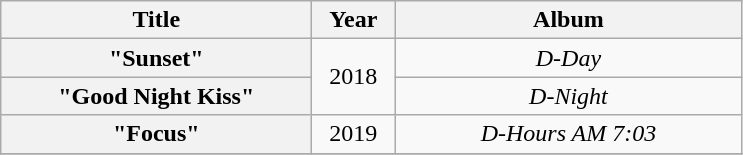<table class="wikitable plainrowheaders" style="text-align:center;">
<tr>
<th scope="col" style="width:12.5em;">Title</th>
<th scope="col" style="width:3em;">Year</th>
<th scope="col" style="width:14em;">Album</th>
</tr>
<tr>
<th scope="row">"Sunset"</th>
<td rowspan="2">2018</td>
<td><em>D-Day</em></td>
</tr>
<tr>
<th scope="row">"Good Night Kiss"</th>
<td><em>D-Night</em></td>
</tr>
<tr>
<th scope="row">"Focus"</th>
<td>2019</td>
<td><em>D-Hours AM 7:03</em></td>
</tr>
<tr>
</tr>
</table>
